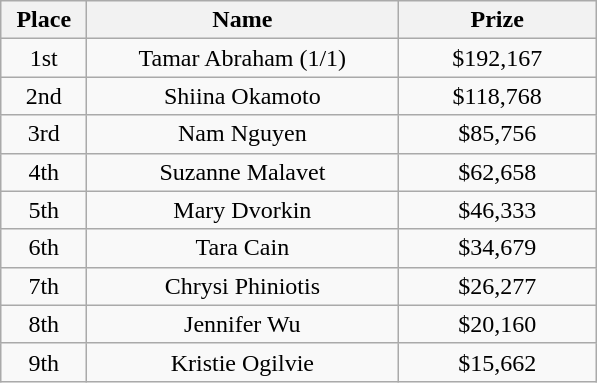<table class="wikitable">
<tr>
<th width="50">Place</th>
<th width="200">Name</th>
<th width="125">Prize</th>
</tr>
<tr>
<td align = "center">1st</td>
<td align = "center"> Tamar Abraham (1/1)</td>
<td align = "center">$192,167</td>
</tr>
<tr>
<td align = "center">2nd</td>
<td align = "center"> Shiina Okamoto</td>
<td align = "center">$118,768</td>
</tr>
<tr>
<td align = "center">3rd</td>
<td align = "center"> Nam Nguyen</td>
<td align = "center">$85,756</td>
</tr>
<tr>
<td align = "center">4th</td>
<td align = "center"> Suzanne Malavet</td>
<td align = "center">$62,658</td>
</tr>
<tr>
<td align = "center">5th</td>
<td align = "center"> Mary Dvorkin</td>
<td align = "center">$46,333</td>
</tr>
<tr>
<td align = "center">6th</td>
<td align = "center"> Tara Cain</td>
<td align = "center">$34,679</td>
</tr>
<tr>
<td align = "center">7th</td>
<td align = "center"> Chrysi Phiniotis</td>
<td align = "center">$26,277</td>
</tr>
<tr>
<td align = "center">8th</td>
<td align = "center"> Jennifer Wu</td>
<td align = "center">$20,160</td>
</tr>
<tr>
<td align = "center">9th</td>
<td align = "center"> Kristie Ogilvie</td>
<td align = "center">$15,662</td>
</tr>
</table>
